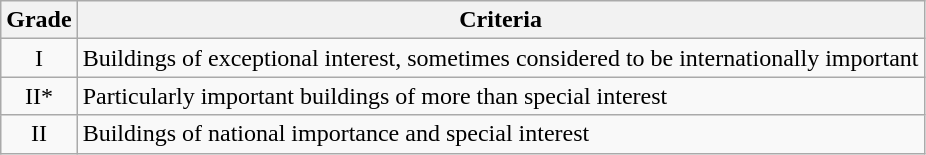<table class="wikitable">
<tr>
<th>Grade</th>
<th>Criteria</th>
</tr>
<tr>
<td align="center" >I</td>
<td>Buildings of exceptional interest, sometimes considered to be internationally important</td>
</tr>
<tr>
<td align="center" >II*</td>
<td>Particularly important buildings of more than special interest</td>
</tr>
<tr>
<td align="center" >II</td>
<td>Buildings of national importance and special interest</td>
</tr>
</table>
